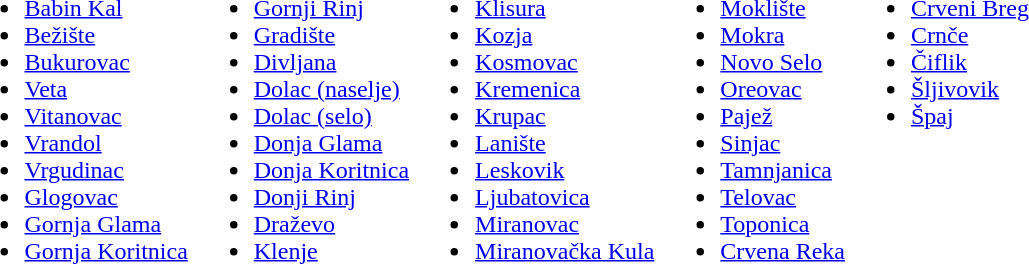<table>
<tr valign=top>
<td><br><ul><li><a href='#'>Babin Kal</a></li><li><a href='#'>Bežište</a></li><li><a href='#'>Bukurovac</a></li><li><a href='#'>Veta</a></li><li><a href='#'>Vitanovac</a></li><li><a href='#'>Vrandol</a></li><li><a href='#'>Vrgudinac</a></li><li><a href='#'>Glogovac</a></li><li><a href='#'>Gornja Glama</a></li><li><a href='#'>Gornja Koritnica</a></li></ul></td>
<td><br><ul><li><a href='#'>Gornji Rinj</a></li><li><a href='#'>Gradište</a></li><li><a href='#'>Divljana</a></li><li><a href='#'>Dolac (naselje)</a></li><li><a href='#'>Dolac (selo)</a></li><li><a href='#'>Donja Glama</a></li><li><a href='#'>Donja Koritnica</a></li><li><a href='#'>Donji Rinj</a></li><li><a href='#'>Draževo</a></li><li><a href='#'>Klenje</a></li></ul></td>
<td><br><ul><li><a href='#'>Klisura</a></li><li><a href='#'>Kozja</a></li><li><a href='#'>Kosmovac</a></li><li><a href='#'>Kremenica</a></li><li><a href='#'>Krupac</a></li><li><a href='#'>Lanište</a></li><li><a href='#'>Leskovik</a></li><li><a href='#'>Ljubatovica</a></li><li><a href='#'>Miranovac</a></li><li><a href='#'>Miranovačka Kula</a></li></ul></td>
<td><br><ul><li><a href='#'>Moklište</a></li><li><a href='#'>Mokra</a></li><li><a href='#'>Novo Selo</a></li><li><a href='#'>Oreovac</a></li><li><a href='#'>Pajež</a></li><li><a href='#'>Sinjac</a></li><li><a href='#'>Tamnjanica</a></li><li><a href='#'>Telovac</a></li><li><a href='#'>Toponica</a></li><li><a href='#'>Crvena Reka</a></li></ul></td>
<td><br><ul><li><a href='#'>Crveni Breg</a></li><li><a href='#'>Crnče</a></li><li><a href='#'>Čiflik</a></li><li><a href='#'>Šljivovik</a></li><li><a href='#'>Špaj</a></li></ul></td>
</tr>
</table>
